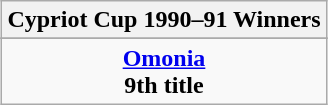<table class="wikitable" style="text-align:center;margin: 0 auto;">
<tr>
<th>Cypriot Cup 1990–91 Winners</th>
</tr>
<tr>
</tr>
<tr>
<td><strong><a href='#'>Omonia</a></strong><br><strong>9th title</strong></td>
</tr>
</table>
